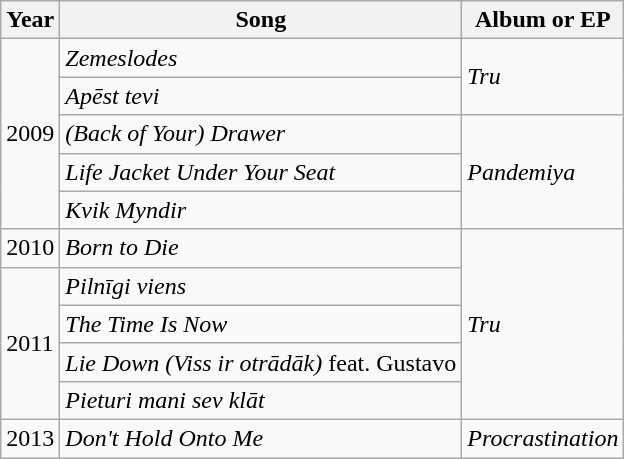<table class="wikitable">
<tr>
<th align="left" valign="top">Year</th>
<th align="left" valign="top">Song</th>
<th align="left" valign="top">Album or EP</th>
</tr>
<tr>
<td rowspan="5">2009</td>
<td align="left" valign="top"><em>Zemeslodes</em></td>
<td rowspan="2"><em>Tru</em></td>
</tr>
<tr>
<td align="left" valign="top"><em>Apēst tevi</em></td>
</tr>
<tr>
<td align="left" valign="top"><em>(Back of Your) Drawer</em></td>
<td rowspan="3"><em>Pandemiya</em></td>
</tr>
<tr>
<td align="left" valign="top"><em>Life Jacket Under Your Seat</em></td>
</tr>
<tr>
<td align="left" valign="top"><em>Kvik Myndir</em></td>
</tr>
<tr>
<td align="left" valign="top">2010</td>
<td align="left" valign="top"><em>Born to Die</em></td>
<td rowspan="5" align="left"><em>Tru</em></td>
</tr>
<tr>
<td rowspan="4">2011</td>
<td align="left" valign="top"><em>Pilnīgi viens</em></td>
</tr>
<tr>
<td align="left" valign="top"><em>The Time Is Now</em></td>
</tr>
<tr>
<td align="left" valign="top"><em>Lie Down (Viss ir otrādāk)</em> feat. Gustavo</td>
</tr>
<tr>
<td align="left" valign="top"><em>Pieturi mani sev klāt</em></td>
</tr>
<tr>
<td align="left" valign="top">2013</td>
<td align="left" valign="top"><em>Don't Hold Onto Me</em></td>
<td align="left"><em>Procrastination</em></td>
</tr>
</table>
